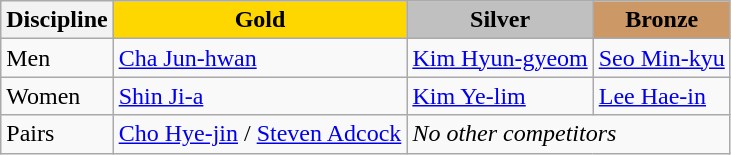<table class="wikitable">
<tr>
<th>Discipline</th>
<td align=center bgcolor=gold><strong>Gold</strong></td>
<td align=center bgcolor=silver><strong>Silver</strong></td>
<td align=center bgcolor=cc9966><strong>Bronze</strong></td>
</tr>
<tr>
<td>Men</td>
<td><a href='#'>Cha Jun-hwan</a></td>
<td><a href='#'>Kim Hyun-gyeom</a></td>
<td><a href='#'>Seo Min-kyu</a></td>
</tr>
<tr>
<td>Women</td>
<td><a href='#'>Shin Ji-a</a></td>
<td><a href='#'>Kim Ye-lim</a></td>
<td><a href='#'>Lee Hae-in</a></td>
</tr>
<tr>
<td>Pairs</td>
<td><a href='#'>Cho Hye-jin</a> / <a href='#'>Steven Adcock</a></td>
<td colspan=2><em>No other competitors</em></td>
</tr>
</table>
